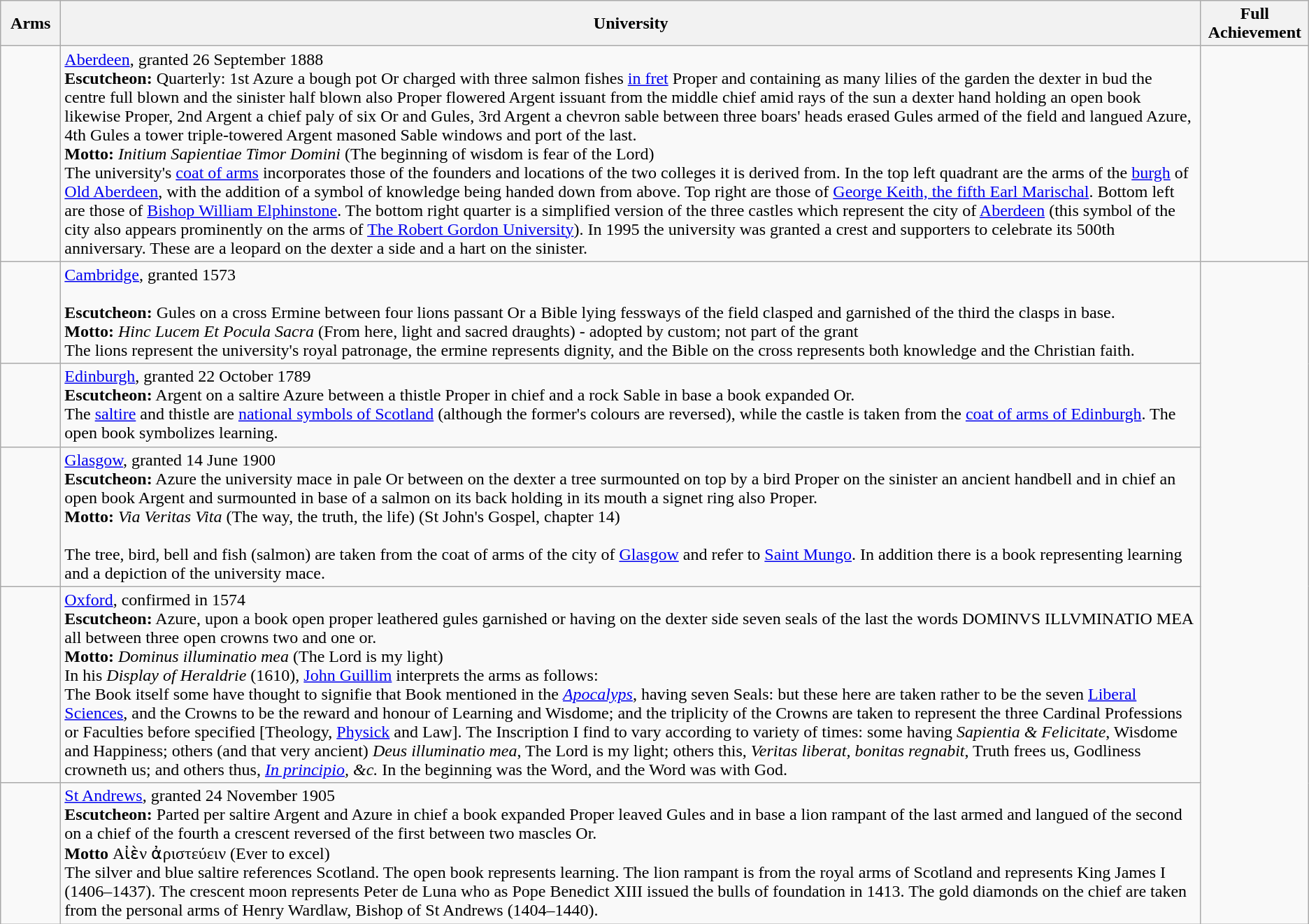<table class=wikitable>
<tr>
<th style="width:50px;">Arms</th>
<th>University</th>
<th>Full Achievement</th>
</tr>
<tr valign=top>
<td align=center></td>
<td><a href='#'>Aberdeen</a>, granted 26 September 1888<br><strong>Escutcheon:</strong> Quarterly: 1st Azure a bough pot Or charged with three salmon fishes <a href='#'>in fret</a> Proper and containing as many lilies of the garden the dexter in bud the centre full blown and the sinister half blown also Proper flowered Argent issuant from the middle chief amid rays of the sun a dexter hand holding an open book likewise Proper, 2nd Argent a chief paly of six Or and Gules, 3rd Argent a chevron sable between three boars' heads erased Gules armed of the field and langued Azure, 4th Gules a tower triple-towered Argent masoned Sable windows and port of the last.<br>
<strong>Motto:</strong> <em>Initium Sapientiae Timor Domini</em> (The beginning of wisdom is fear of the Lord)<br>The university's <a href='#'>coat of arms</a> incorporates those of the founders and locations of the two colleges it is derived from. In the top left quadrant are the arms of the <a href='#'>burgh</a> of <a href='#'>Old Aberdeen</a>, with the addition of a symbol of knowledge being handed down from above. Top right are those of <a href='#'>George Keith, the fifth Earl Marischal</a>. Bottom left are those of <a href='#'>Bishop William Elphinstone</a>. The bottom right quarter is a simplified version of the three castles which represent the city of <a href='#'>Aberdeen</a> (this symbol of the city also appears prominently on the arms of <a href='#'>The Robert Gordon University</a>).
In 1995 the university was granted a crest and supporters to celebrate its 500th anniversary. These are a leopard on the dexter a side and a hart on the sinister.</td>
<td align=center></td>
</tr>
<tr valign=top>
<td align=center></td>
<td><a href='#'>Cambridge</a>, granted 1573<br><br><strong>Escutcheon:</strong> Gules on a cross Ermine between four lions passant Or a Bible lying fessways of the field clasped and garnished of the third the clasps in base. <br>
<strong>Motto:</strong> <em>Hinc Lucem Et Pocula Sacra</em> (From here, light and sacred draughts) - adopted by custom; not part of the grant<br>The lions represent the university's royal patronage, the ermine represents dignity, and the Bible on the cross represents both knowledge and the Christian faith.</td>
</tr>
<tr valign=top>
<td align=center></td>
<td><a href='#'>Edinburgh</a>, granted 22 October 1789<br><strong>Escutcheon:</strong> Argent on a saltire Azure between a thistle Proper in chief and a rock Sable in base a book expanded Or.<br>The <a href='#'>saltire</a> and thistle are <a href='#'>national symbols of Scotland</a> (although the former's colours are reversed), while the castle is taken from the <a href='#'>coat of arms of Edinburgh</a>. The open book symbolizes learning.</td>
</tr>
<tr valign=top>
<td align=center></td>
<td><a href='#'>Glasgow</a>, granted 14 June 1900<br><strong>Escutcheon:</strong> Azure the university mace in pale Or between on the dexter a tree surmounted on top by a bird Proper on the sinister an ancient handbell and in chief an open book Argent and surmounted in base of a salmon on its back holding in its mouth a signet ring also Proper.<br>
<strong>Motto:</strong> <em>Via Veritas Vita</em> (The way, the truth, the life) (St John's Gospel, chapter 14)<br><br>The tree, bird, bell and fish (salmon) are taken from the coat of arms of the city of <a href='#'>Glasgow</a> and refer to <a href='#'>Saint Mungo</a>. In addition there is a book representing learning and a depiction of the university mace.</td>
</tr>
<tr valign=top>
<td align=center></td>
<td><a href='#'>Oxford</a>, confirmed in 1574<br><strong>Escutcheon:</strong> Azure, upon a book open proper leathered gules garnished or having on the dexter side seven seals of the last the words DOMINVS ILLVMINATIO MEA all between three open crowns two and one or.<br>
<strong>Motto:</strong> <em>Dominus illuminatio mea</em> (The Lord is my light)<br>In his <em>Display of Heraldrie</em> (1610), <a href='#'>John Guillim</a> interprets the arms as follows:<br>
The Book itself some have thought to signifie that Book mentioned in the <a href='#'><em>Apocalyps</em></a>, having seven Seals: but these here are taken rather to be the seven <a href='#'>Liberal Sciences</a>, and the Crowns to be the reward and honour of Learning and Wisdome; and the triplicity of the Crowns are taken to represent the three Cardinal Professions or Faculties before specified [Theology, <a href='#'>Physick</a> and Law]. The Inscription I find to vary according to variety of times: some having <em>Sapientia & Felicitate</em>, Wisdome and Happiness; others (and that very ancient) <em>Deus illuminatio mea</em>, The Lord is my light; others this, <em>Veritas liberat, bonitas regnabit</em>, Truth frees us, Godliness crowneth us; and others thus, <em><a href='#'>In principio</a>, &c.</em> In the beginning was the Word, and the Word was with God.</td>
</tr>
<tr valign=top>
<td align=center></td>
<td><a href='#'>St Andrews</a>, granted 24 November 1905<br><strong>Escutcheon:</strong> Parted per saltire Argent and Azure in chief a book expanded Proper leaved Gules and in base a lion rampant of the last armed and langued of the second on a chief of the fourth a crescent reversed of the first between two mascles Or.<br>
<strong>Motto</strong> Αἰὲν ἀριστεύειν (Ever to excel)<br>The silver and blue saltire references Scotland. The open book represents learning. The lion rampant is from the royal arms of Scotland and represents King James I (1406–1437). The crescent moon represents Peter de Luna who as Pope Benedict XIII issued the bulls of foundation in 1413. The gold diamonds on the chief are taken from the personal arms of Henry Wardlaw, Bishop of St Andrews (1404–1440).</td>
</tr>
</table>
